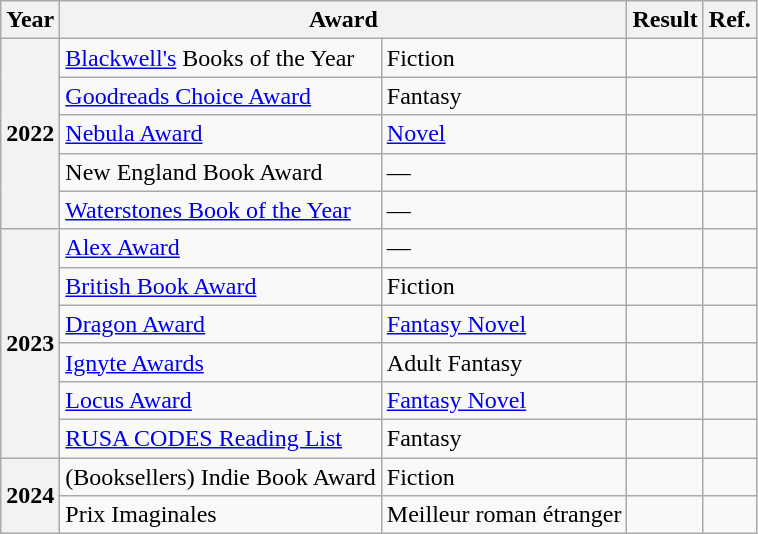<table class="wikitable sortable">
<tr>
<th>Year</th>
<th colspan="2">Award</th>
<th>Result</th>
<th>Ref.</th>
</tr>
<tr>
<th rowspan="5">2022</th>
<td><a href='#'>Blackwell's</a> Books of the Year</td>
<td>Fiction</td>
<td></td>
<td></td>
</tr>
<tr>
<td><a href='#'>Goodreads Choice Award</a></td>
<td>Fantasy</td>
<td></td>
<td></td>
</tr>
<tr>
<td><a href='#'>Nebula Award</a></td>
<td><a href='#'>Novel</a></td>
<td></td>
<td></td>
</tr>
<tr>
<td>New England Book Award</td>
<td>—</td>
<td></td>
<td></td>
</tr>
<tr>
<td><a href='#'>Waterstones Book of the Year</a></td>
<td>—</td>
<td></td>
<td></td>
</tr>
<tr>
<th rowspan="6">2023</th>
<td><a href='#'>Alex Award</a></td>
<td>—</td>
<td></td>
<td></td>
</tr>
<tr>
<td><a href='#'>British Book Award</a></td>
<td>Fiction</td>
<td></td>
<td></td>
</tr>
<tr>
<td><a href='#'>Dragon Award</a></td>
<td><a href='#'>Fantasy Novel</a></td>
<td></td>
<td></td>
</tr>
<tr>
<td><a href='#'>Ignyte Awards</a></td>
<td>Adult Fantasy</td>
<td></td>
<td></td>
</tr>
<tr>
<td><a href='#'>Locus Award</a></td>
<td><a href='#'>Fantasy Novel</a></td>
<td></td>
<td></td>
</tr>
<tr>
<td><a href='#'>RUSA CODES Reading List</a></td>
<td>Fantasy</td>
<td></td>
<td></td>
</tr>
<tr>
<th rowspan="2">2024</th>
<td>(Booksellers) Indie Book Award</td>
<td>Fiction</td>
<td></td>
<td></td>
</tr>
<tr>
<td>Prix Imaginales</td>
<td>Meilleur roman étranger</td>
<td></td>
<td></td>
</tr>
</table>
